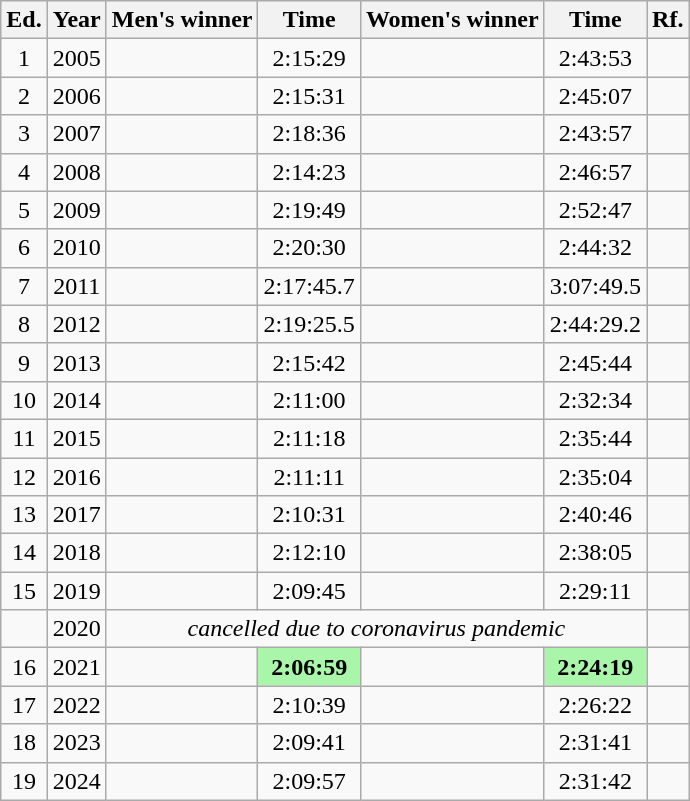<table class="wikitable sortable" style="text-align:center">
<tr>
<th class="unsortable">Ed.</th>
<th>Year</th>
<th>Men's winner</th>
<th>Time</th>
<th>Women's winner</th>
<th>Time</th>
<th class="unsortable">Rf.</th>
</tr>
<tr>
<td>1</td>
<td>2005</td>
<td align=left></td>
<td>2:15:29</td>
<td align=left></td>
<td>2:43:53</td>
<td></td>
</tr>
<tr>
<td>2</td>
<td>2006</td>
<td align=left></td>
<td>2:15:31</td>
<td align=left></td>
<td>2:45:07</td>
<td></td>
</tr>
<tr>
<td>3</td>
<td>2007</td>
<td align=left></td>
<td>2:18:36</td>
<td align=left></td>
<td>2:43:57</td>
<td></td>
</tr>
<tr>
<td>4</td>
<td>2008</td>
<td align=left></td>
<td>2:14:23</td>
<td align=left></td>
<td>2:46:57</td>
<td></td>
</tr>
<tr>
<td>5</td>
<td>2009</td>
<td align=left></td>
<td>2:19:49</td>
<td align=left></td>
<td>2:52:47</td>
<td></td>
</tr>
<tr>
<td>6</td>
<td>2010</td>
<td align=left></td>
<td>2:20:30</td>
<td align=left></td>
<td>2:44:32</td>
<td></td>
</tr>
<tr>
<td>7</td>
<td>2011</td>
<td align=left></td>
<td>2:17:45.7</td>
<td align=left></td>
<td>3:07:49.5</td>
<td></td>
</tr>
<tr>
<td>8</td>
<td>2012</td>
<td align=left></td>
<td>2:19:25.5</td>
<td align=left></td>
<td>2:44:29.2</td>
<td></td>
</tr>
<tr>
<td>9</td>
<td>2013</td>
<td align=left></td>
<td>2:15:42</td>
<td align=left></td>
<td>2:45:44</td>
<td></td>
</tr>
<tr>
<td>10</td>
<td>2014</td>
<td align=left></td>
<td>2:11:00</td>
<td align=left></td>
<td>2:32:34</td>
<td></td>
</tr>
<tr>
<td>11</td>
<td>2015</td>
<td align=left></td>
<td>2:11:18</td>
<td align=left></td>
<td>2:35:44</td>
<td></td>
</tr>
<tr>
<td>12</td>
<td>2016</td>
<td align=left></td>
<td>2:11:11</td>
<td align=left></td>
<td>2:35:04</td>
<td></td>
</tr>
<tr>
<td>13</td>
<td>2017</td>
<td align=left></td>
<td>2:10:31</td>
<td align=left></td>
<td>2:40:46</td>
<td></td>
</tr>
<tr>
<td>14</td>
<td>2018</td>
<td align=left></td>
<td>2:12:10</td>
<td align=left></td>
<td>2:38:05</td>
<td></td>
</tr>
<tr>
<td>15</td>
<td>2019</td>
<td align=left></td>
<td>2:09:45</td>
<td align=left></td>
<td>2:29:11</td>
<td></td>
</tr>
<tr>
<td></td>
<td>2020</td>
<td colspan="4" align="center" data-sort-value=""><em>cancelled due to coronavirus pandemic</em></td>
<td></td>
</tr>
<tr>
<td>16</td>
<td>2021</td>
<td align=left></td>
<td bgcolor=#A9F5A9><strong>2:06:59</strong></td>
<td align=left></td>
<td bgcolor=#A9F5A9><strong>2:24:19</strong></td>
</tr>
<tr>
<td>17</td>
<td>2022</td>
<td align=left></td>
<td>2:10:39</td>
<td align=left></td>
<td>2:26:22</td>
<td></td>
</tr>
<tr>
<td>18</td>
<td>2023</td>
<td align=left></td>
<td>2:09:41</td>
<td align=left></td>
<td>2:31:41</td>
<td></td>
</tr>
<tr>
<td>19</td>
<td>2024</td>
<td align=left></td>
<td>2:09:57</td>
<td align=left></td>
<td>2:31:42</td>
<td></td>
</tr>
</table>
